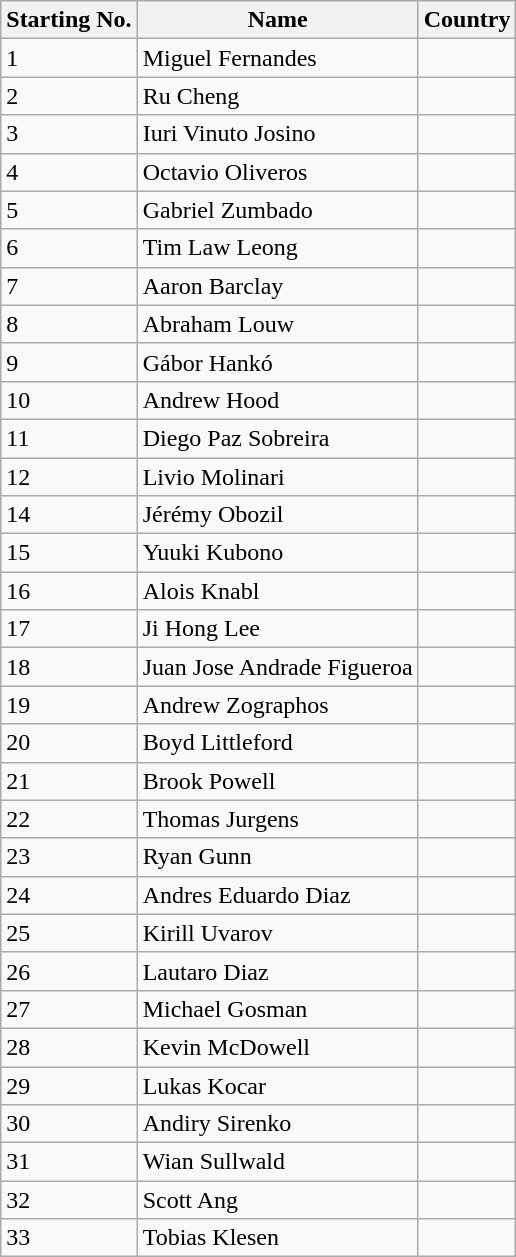<table class="wikitable sortable">
<tr>
<th>Starting No.</th>
<th>Name</th>
<th>Country</th>
</tr>
<tr>
<td>1</td>
<td>Miguel Fernandes</td>
<td></td>
</tr>
<tr>
<td>2</td>
<td>Ru Cheng</td>
<td></td>
</tr>
<tr>
<td>3</td>
<td>Iuri Vinuto Josino</td>
<td></td>
</tr>
<tr>
<td>4</td>
<td>Octavio Oliveros</td>
<td></td>
</tr>
<tr>
<td>5</td>
<td>Gabriel Zumbado</td>
<td></td>
</tr>
<tr>
<td>6</td>
<td>Tim Law Leong</td>
<td></td>
</tr>
<tr>
<td>7</td>
<td>Aaron Barclay</td>
<td></td>
</tr>
<tr>
<td>8</td>
<td>Abraham Louw</td>
<td></td>
</tr>
<tr>
<td>9</td>
<td>Gábor Hankó</td>
<td></td>
</tr>
<tr>
<td>10</td>
<td>Andrew Hood</td>
<td></td>
</tr>
<tr>
<td>11</td>
<td>Diego Paz Sobreira</td>
<td></td>
</tr>
<tr>
<td>12</td>
<td>Livio Molinari</td>
<td></td>
</tr>
<tr>
<td>14</td>
<td>Jérémy Obozil</td>
<td></td>
</tr>
<tr>
<td>15</td>
<td>Yuuki Kubono</td>
<td></td>
</tr>
<tr>
<td>16</td>
<td>Alois Knabl</td>
<td></td>
</tr>
<tr>
<td>17</td>
<td>Ji Hong Lee</td>
<td></td>
</tr>
<tr>
<td>18</td>
<td>Juan Jose Andrade Figueroa</td>
<td></td>
</tr>
<tr>
<td>19</td>
<td>Andrew Zographos</td>
<td></td>
</tr>
<tr>
<td>20</td>
<td>Boyd Littleford</td>
<td></td>
</tr>
<tr>
<td>21</td>
<td>Brook Powell</td>
<td></td>
</tr>
<tr>
<td>22</td>
<td>Thomas Jurgens</td>
<td></td>
</tr>
<tr>
<td>23</td>
<td>Ryan Gunn</td>
<td></td>
</tr>
<tr>
<td>24</td>
<td>Andres Eduardo Diaz</td>
<td></td>
</tr>
<tr>
<td>25</td>
<td>Kirill Uvarov</td>
<td></td>
</tr>
<tr>
<td>26</td>
<td>Lautaro Diaz</td>
<td></td>
</tr>
<tr>
<td>27</td>
<td>Michael Gosman</td>
<td></td>
</tr>
<tr>
<td>28</td>
<td>Kevin McDowell</td>
<td></td>
</tr>
<tr>
<td>29</td>
<td>Lukas Kocar</td>
<td></td>
</tr>
<tr>
<td>30</td>
<td>Andiry Sirenko</td>
<td></td>
</tr>
<tr>
<td>31</td>
<td>Wian Sullwald</td>
<td></td>
</tr>
<tr>
<td>32</td>
<td>Scott Ang</td>
<td></td>
</tr>
<tr>
<td>33</td>
<td>Tobias Klesen</td>
<td></td>
</tr>
</table>
